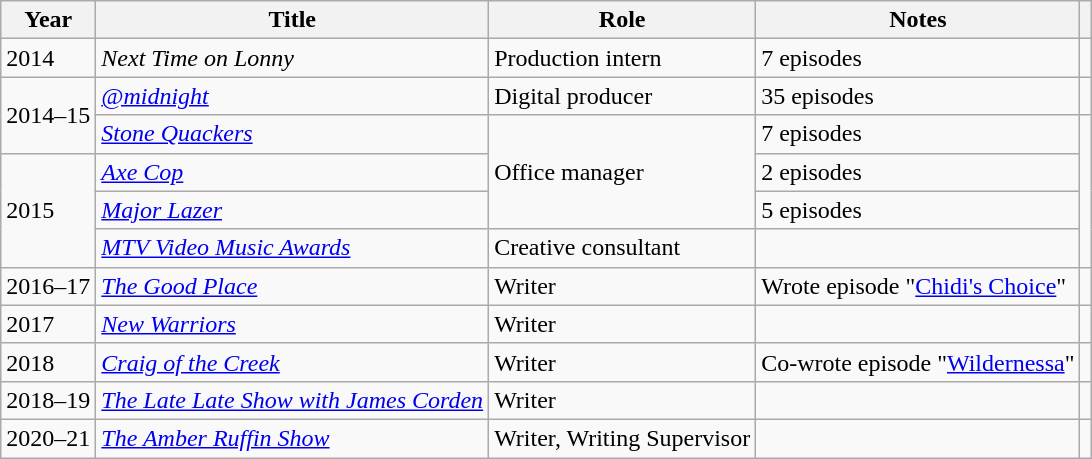<table class="wikitable sortable">
<tr>
<th>Year</th>
<th>Title</th>
<th>Role</th>
<th>Notes</th>
<th></th>
</tr>
<tr>
<td>2014</td>
<td><em>Next Time on Lonny</em></td>
<td>Production intern</td>
<td>7 episodes</td>
<td></td>
</tr>
<tr>
<td rowspan=2>2014–15</td>
<td><em><a href='#'>@midnight</a></em></td>
<td>Digital producer</td>
<td>35 episodes</td>
<td></td>
</tr>
<tr>
<td><em><a href='#'>Stone Quackers</a></em></td>
<td rowspan=3>Office manager</td>
<td>7 episodes</td>
<td rowspan=4></td>
</tr>
<tr>
<td rowspan=3>2015</td>
<td><em><a href='#'>Axe Cop</a></em></td>
<td>2 episodes</td>
</tr>
<tr>
<td><em><a href='#'>Major Lazer</a></em></td>
<td>5 episodes</td>
</tr>
<tr>
<td><em><a href='#'>MTV Video Music Awards</a></em></td>
<td>Creative consultant</td>
<td></td>
</tr>
<tr>
<td>2016–17</td>
<td><em><a href='#'>The Good Place</a></em></td>
<td>Writer</td>
<td>Wrote episode "<a href='#'>Chidi's Choice</a>"</td>
<td></td>
</tr>
<tr>
<td>2017</td>
<td><em><a href='#'>New Warriors</a></em></td>
<td>Writer</td>
<td></td>
<td></td>
</tr>
<tr>
<td>2018</td>
<td><em><a href='#'>Craig of the Creek</a></em></td>
<td>Writer</td>
<td>Co-wrote episode "<a href='#'>Wildernessa</a>"</td>
<td></td>
</tr>
<tr>
<td>2018–19</td>
<td><em><a href='#'>The Late Late Show with James Corden</a></em></td>
<td>Writer</td>
<td></td>
<td></td>
</tr>
<tr>
<td>2020–21</td>
<td><em><a href='#'>The Amber Ruffin Show</a></em></td>
<td>Writer, Writing Supervisor</td>
<td></td>
<td></td>
</tr>
</table>
